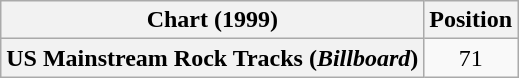<table class="wikitable plainrowheaders" style="text-align:center">
<tr>
<th>Chart (1999)</th>
<th>Position</th>
</tr>
<tr>
<th scope="row">US Mainstream Rock Tracks (<em>Billboard</em>)</th>
<td>71</td>
</tr>
</table>
